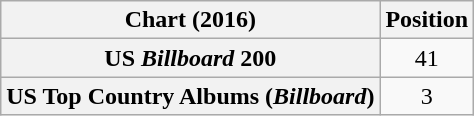<table class="wikitable sortable plainrowheaders" style="text-align:center">
<tr>
<th scope="col">Chart (2016)</th>
<th scope="col">Position</th>
</tr>
<tr>
<th scope="row">US <em>Billboard</em> 200</th>
<td>41</td>
</tr>
<tr>
<th scope="row">US Top Country Albums (<em>Billboard</em>)</th>
<td>3</td>
</tr>
</table>
